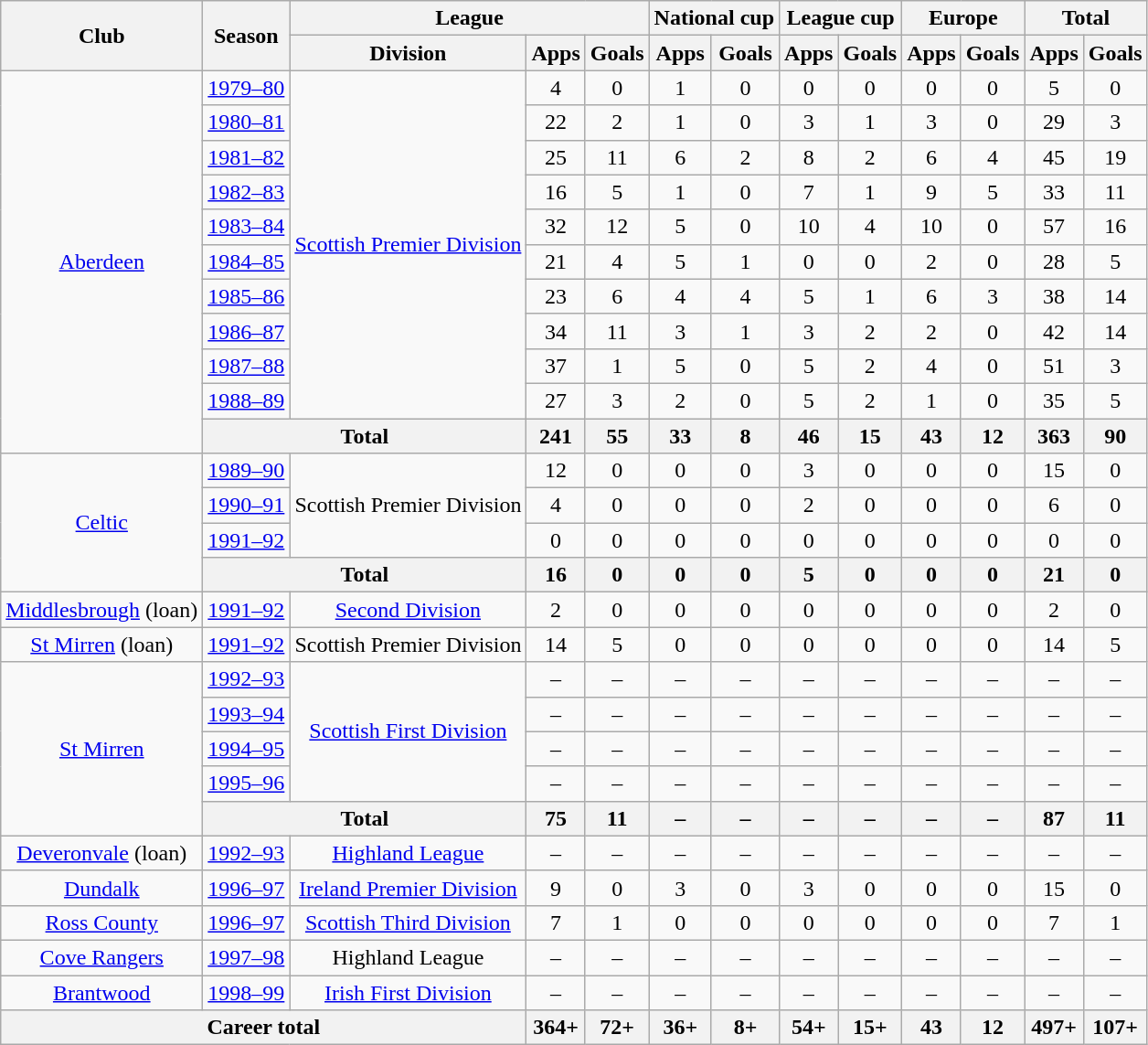<table class="wikitable" style="text-align:center">
<tr>
<th rowspan="2">Club</th>
<th rowspan="2">Season</th>
<th colspan="3">League</th>
<th colspan="2">National cup</th>
<th colspan="2">League cup</th>
<th colspan="2">Europe</th>
<th colspan="2">Total</th>
</tr>
<tr>
<th>Division</th>
<th>Apps</th>
<th>Goals</th>
<th>Apps</th>
<th>Goals</th>
<th>Apps</th>
<th>Goals</th>
<th>Apps</th>
<th>Goals</th>
<th>Apps</th>
<th>Goals</th>
</tr>
<tr>
<td rowspan="11"><a href='#'>Aberdeen</a></td>
<td><a href='#'>1979–80</a></td>
<td rowspan="10"><a href='#'>Scottish Premier Division</a></td>
<td>4</td>
<td>0</td>
<td>1</td>
<td>0</td>
<td>0</td>
<td>0</td>
<td>0</td>
<td>0</td>
<td>5</td>
<td>0</td>
</tr>
<tr>
<td><a href='#'>1980–81</a></td>
<td>22</td>
<td>2</td>
<td>1</td>
<td>0</td>
<td>3</td>
<td>1</td>
<td>3</td>
<td>0</td>
<td>29</td>
<td>3</td>
</tr>
<tr>
<td><a href='#'>1981–82</a></td>
<td>25</td>
<td>11</td>
<td>6</td>
<td>2</td>
<td>8</td>
<td>2</td>
<td>6</td>
<td>4</td>
<td>45</td>
<td>19</td>
</tr>
<tr>
<td><a href='#'>1982–83</a></td>
<td>16</td>
<td>5</td>
<td>1</td>
<td>0</td>
<td>7</td>
<td>1</td>
<td>9</td>
<td>5</td>
<td>33</td>
<td>11</td>
</tr>
<tr>
<td><a href='#'>1983–84</a></td>
<td>32</td>
<td>12</td>
<td>5</td>
<td>0</td>
<td>10</td>
<td>4</td>
<td>10</td>
<td>0</td>
<td>57</td>
<td>16</td>
</tr>
<tr>
<td><a href='#'>1984–85</a></td>
<td>21</td>
<td>4</td>
<td>5</td>
<td>1</td>
<td>0</td>
<td>0</td>
<td>2</td>
<td>0</td>
<td>28</td>
<td>5</td>
</tr>
<tr>
<td><a href='#'>1985–86</a></td>
<td>23</td>
<td>6</td>
<td>4</td>
<td>4</td>
<td>5</td>
<td>1</td>
<td>6</td>
<td>3</td>
<td>38</td>
<td>14</td>
</tr>
<tr>
<td><a href='#'>1986–87</a></td>
<td>34</td>
<td>11</td>
<td>3</td>
<td>1</td>
<td>3</td>
<td>2</td>
<td>2</td>
<td>0</td>
<td>42</td>
<td>14</td>
</tr>
<tr>
<td><a href='#'>1987–88</a></td>
<td>37</td>
<td>1</td>
<td>5</td>
<td>0</td>
<td>5</td>
<td>2</td>
<td>4</td>
<td>0</td>
<td>51</td>
<td>3</td>
</tr>
<tr>
<td><a href='#'>1988–89</a></td>
<td>27</td>
<td>3</td>
<td>2</td>
<td>0</td>
<td>5</td>
<td>2</td>
<td>1</td>
<td>0</td>
<td>35</td>
<td>5</td>
</tr>
<tr>
<th colspan="2">Total</th>
<th>241</th>
<th>55</th>
<th>33</th>
<th>8</th>
<th>46</th>
<th>15</th>
<th>43</th>
<th>12</th>
<th>363</th>
<th>90</th>
</tr>
<tr>
<td rowspan="4"><a href='#'>Celtic</a></td>
<td><a href='#'>1989–90</a></td>
<td rowspan="3">Scottish Premier Division</td>
<td>12</td>
<td>0</td>
<td>0</td>
<td>0</td>
<td>3</td>
<td>0</td>
<td>0</td>
<td>0</td>
<td>15</td>
<td>0</td>
</tr>
<tr>
<td><a href='#'>1990–91</a></td>
<td>4</td>
<td>0</td>
<td>0</td>
<td>0</td>
<td>2</td>
<td>0</td>
<td>0</td>
<td>0</td>
<td>6</td>
<td>0</td>
</tr>
<tr>
<td><a href='#'>1991–92</a></td>
<td>0</td>
<td>0</td>
<td>0</td>
<td>0</td>
<td>0</td>
<td>0</td>
<td>0</td>
<td>0</td>
<td>0</td>
<td>0</td>
</tr>
<tr>
<th colspan="2">Total</th>
<th>16</th>
<th>0</th>
<th>0</th>
<th>0</th>
<th>5</th>
<th>0</th>
<th>0</th>
<th>0</th>
<th>21</th>
<th>0</th>
</tr>
<tr>
<td><a href='#'>Middlesbrough</a> (loan)</td>
<td><a href='#'>1991–92</a></td>
<td><a href='#'>Second Division</a></td>
<td>2</td>
<td>0</td>
<td>0</td>
<td>0</td>
<td>0</td>
<td>0</td>
<td>0</td>
<td>0</td>
<td>2</td>
<td>0</td>
</tr>
<tr>
<td><a href='#'>St Mirren</a> (loan)</td>
<td><a href='#'>1991–92</a></td>
<td>Scottish Premier Division</td>
<td>14</td>
<td>5</td>
<td>0</td>
<td>0</td>
<td>0</td>
<td>0</td>
<td>0</td>
<td>0</td>
<td>14</td>
<td>5</td>
</tr>
<tr>
<td rowspan="5"><a href='#'>St Mirren</a></td>
<td><a href='#'>1992–93</a></td>
<td rowspan="4"><a href='#'>Scottish First Division</a></td>
<td>–</td>
<td>–</td>
<td>–</td>
<td>–</td>
<td>–</td>
<td>–</td>
<td>–</td>
<td>–</td>
<td>–</td>
<td>–</td>
</tr>
<tr>
<td><a href='#'>1993–94</a></td>
<td>–</td>
<td>–</td>
<td>–</td>
<td>–</td>
<td>–</td>
<td>–</td>
<td>–</td>
<td>–</td>
<td>–</td>
<td>–</td>
</tr>
<tr>
<td><a href='#'>1994–95</a></td>
<td>–</td>
<td>–</td>
<td>–</td>
<td>–</td>
<td>–</td>
<td>–</td>
<td>–</td>
<td>–</td>
<td>–</td>
<td>–</td>
</tr>
<tr>
<td><a href='#'>1995–96</a></td>
<td>–</td>
<td>–</td>
<td>–</td>
<td>–</td>
<td>–</td>
<td>–</td>
<td>–</td>
<td>–</td>
<td>–</td>
<td>–</td>
</tr>
<tr>
<th colspan="2">Total</th>
<th>75</th>
<th>11</th>
<th>–</th>
<th>–</th>
<th>–</th>
<th>–</th>
<th>–</th>
<th>–</th>
<th>87</th>
<th>11</th>
</tr>
<tr>
<td><a href='#'>Deveronvale</a> (loan)</td>
<td><a href='#'>1992–93</a></td>
<td><a href='#'>Highland League</a></td>
<td>–</td>
<td>–</td>
<td>–</td>
<td>–</td>
<td>–</td>
<td>–</td>
<td>–</td>
<td>–</td>
<td>–</td>
<td>–</td>
</tr>
<tr>
<td><a href='#'>Dundalk</a></td>
<td><a href='#'>1996–97</a></td>
<td><a href='#'>Ireland Premier Division</a></td>
<td>9</td>
<td>0</td>
<td>3</td>
<td>0</td>
<td>3</td>
<td>0</td>
<td>0</td>
<td>0</td>
<td>15</td>
<td>0</td>
</tr>
<tr>
<td><a href='#'>Ross County</a></td>
<td><a href='#'>1996–97</a></td>
<td><a href='#'>Scottish Third Division</a></td>
<td>7</td>
<td>1</td>
<td>0</td>
<td>0</td>
<td>0</td>
<td>0</td>
<td>0</td>
<td>0</td>
<td>7</td>
<td>1</td>
</tr>
<tr>
<td><a href='#'>Cove Rangers</a></td>
<td><a href='#'>1997–98</a></td>
<td>Highland League</td>
<td>–</td>
<td>–</td>
<td>–</td>
<td>–</td>
<td>–</td>
<td>–</td>
<td>–</td>
<td>–</td>
<td>–</td>
<td>–</td>
</tr>
<tr>
<td><a href='#'>Brantwood</a></td>
<td><a href='#'>1998–99</a></td>
<td><a href='#'>Irish First Division</a></td>
<td>–</td>
<td>–</td>
<td>–</td>
<td>–</td>
<td>–</td>
<td>–</td>
<td>–</td>
<td>–</td>
<td>–</td>
<td>–</td>
</tr>
<tr>
<th colspan="3">Career total</th>
<th>364+</th>
<th>72+</th>
<th>36+</th>
<th>8+</th>
<th>54+</th>
<th>15+</th>
<th>43</th>
<th>12</th>
<th>497+</th>
<th>107+</th>
</tr>
</table>
